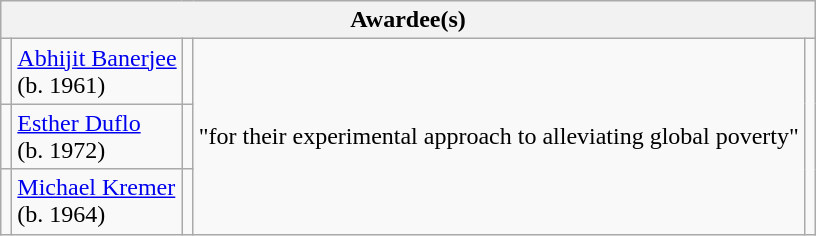<table class="wikitable">
<tr>
<th colspan="5">Awardee(s)</th>
</tr>
<tr>
<td></td>
<td><a href='#'>Abhijit Banerjee</a><br>(b. 1961)</td>
<td></td>
<td rowspan="3">"for their experimental approach to alleviating global poverty"</td>
<td rowspan="3"></td>
</tr>
<tr>
<td></td>
<td><a href='#'>Esther Duflo</a><br>(b. 1972)</td>
<td><br></td>
</tr>
<tr>
<td></td>
<td><a href='#'>Michael Kremer</a><br>(b. 1964)</td>
<td></td>
</tr>
</table>
